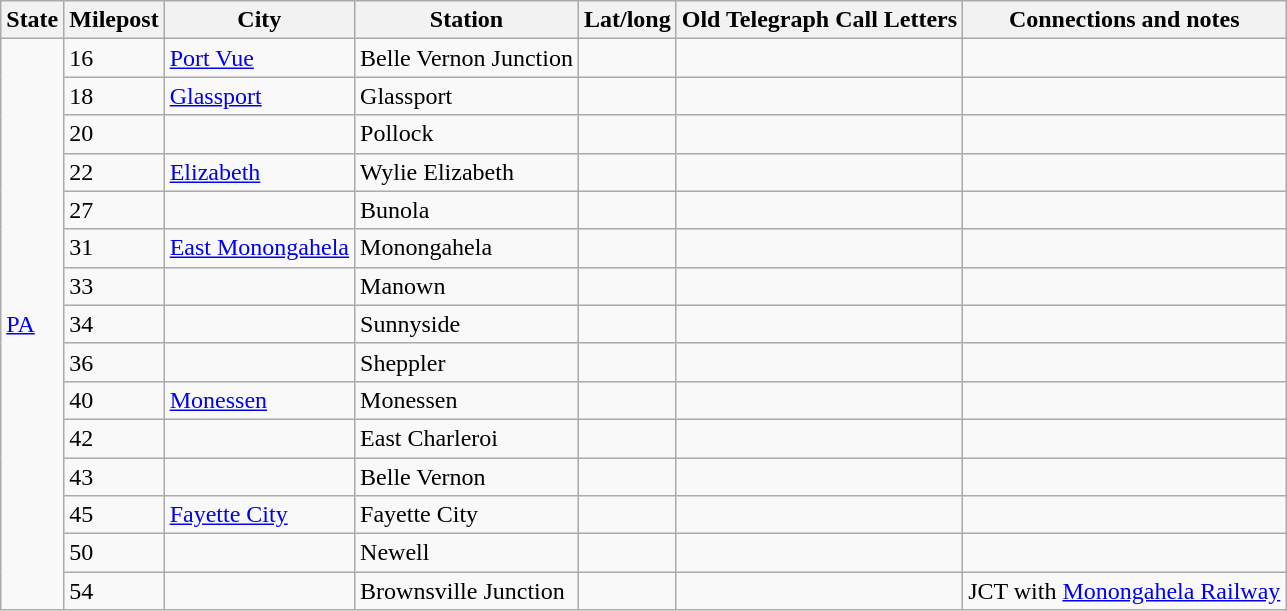<table class="wikitable">
<tr>
<th>State</th>
<th>Milepost</th>
<th>City</th>
<th>Station</th>
<th>Lat/long</th>
<th>Old Telegraph Call Letters</th>
<th>Connections and notes</th>
</tr>
<tr>
<td rowspan=15><a href='#'>PA</a></td>
<td>16</td>
<td><a href='#'>Port Vue</a></td>
<td>Belle Vernon Junction</td>
<td></td>
<td></td>
<td></td>
</tr>
<tr>
<td>18</td>
<td><a href='#'>Glassport</a></td>
<td>Glassport</td>
<td></td>
<td></td>
<td></td>
</tr>
<tr>
<td>20</td>
<td></td>
<td>Pollock</td>
<td></td>
<td></td>
<td></td>
</tr>
<tr>
<td>22</td>
<td><a href='#'>Elizabeth</a></td>
<td>Wylie Elizabeth</td>
<td></td>
<td></td>
<td></td>
</tr>
<tr>
<td>27</td>
<td></td>
<td>Bunola</td>
<td></td>
<td></td>
<td></td>
</tr>
<tr>
<td>31</td>
<td><a href='#'>East Monongahela</a></td>
<td>Monongahela</td>
<td></td>
<td></td>
<td></td>
</tr>
<tr>
<td>33</td>
<td></td>
<td>Manown</td>
<td></td>
<td></td>
<td></td>
</tr>
<tr>
<td>34</td>
<td></td>
<td>Sunnyside</td>
<td></td>
<td></td>
<td></td>
</tr>
<tr>
<td>36</td>
<td></td>
<td>Sheppler</td>
<td></td>
<td></td>
<td></td>
</tr>
<tr>
<td>40</td>
<td><a href='#'>Monessen</a></td>
<td>Monessen</td>
<td></td>
<td></td>
<td></td>
</tr>
<tr>
<td>42</td>
<td></td>
<td>East Charleroi</td>
<td></td>
<td></td>
<td></td>
</tr>
<tr>
<td>43</td>
<td></td>
<td>Belle Vernon</td>
<td></td>
<td></td>
<td></td>
</tr>
<tr>
<td>45</td>
<td><a href='#'>Fayette City</a></td>
<td>Fayette City</td>
<td></td>
<td></td>
<td></td>
</tr>
<tr>
<td>50</td>
<td></td>
<td>Newell</td>
<td></td>
<td></td>
<td></td>
</tr>
<tr>
<td>54</td>
<td></td>
<td>Brownsville Junction</td>
<td></td>
<td></td>
<td>JCT with <a href='#'>Monongahela Railway</a></td>
</tr>
</table>
